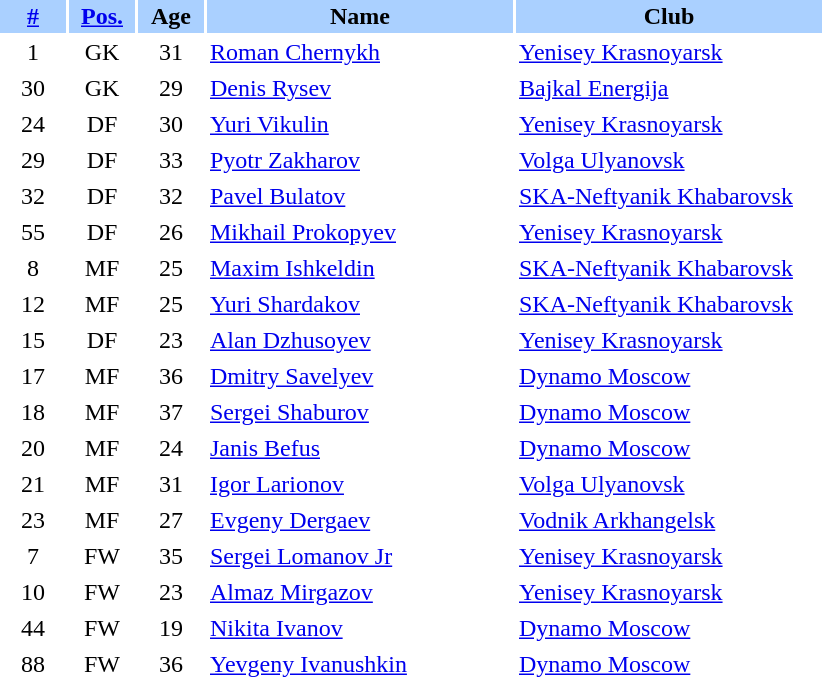<table border="0" cellspacing="2" cellpadding="2">
<tr style="background:#aad0ff;">
<th width=40><a href='#'>#</a></th>
<th width=40><a href='#'>Pos.</a></th>
<th width=40>Age</th>
<th width=200>Name</th>
<th width=200>Club</th>
</tr>
<tr>
<td align=center>1</td>
<td align=center>GK</td>
<td align=center>31</td>
<td><a href='#'>Roman Chernykh</a></td>
<td> <a href='#'>Yenisey Krasnoyarsk</a></td>
</tr>
<tr>
<td align=center>30</td>
<td align=center>GK</td>
<td align=center>29</td>
<td><a href='#'>Denis Rysev</a></td>
<td> <a href='#'>Bajkal Energija</a></td>
</tr>
<tr>
<td align=center>24</td>
<td align=center>DF</td>
<td align=center>30</td>
<td><a href='#'>Yuri Vikulin</a></td>
<td> <a href='#'>Yenisey Krasnoyarsk</a></td>
</tr>
<tr>
<td align=center>29</td>
<td align=center>DF</td>
<td align=center>33</td>
<td><a href='#'>Pyotr Zakharov</a></td>
<td> <a href='#'>Volga Ulyanovsk</a></td>
</tr>
<tr>
<td align=center>32</td>
<td align=center>DF</td>
<td align=center>32</td>
<td><a href='#'>Pavel Bulatov</a></td>
<td> <a href='#'>SKA-Neftyanik Khabarovsk</a></td>
</tr>
<tr>
<td align=center>55</td>
<td align=center>DF</td>
<td align=center>26</td>
<td><a href='#'>Mikhail Prokopyev</a></td>
<td> <a href='#'>Yenisey Krasnoyarsk</a></td>
</tr>
<tr>
<td align=center>8</td>
<td align=center>MF</td>
<td align=center>25</td>
<td><a href='#'>Maxim Ishkeldin</a></td>
<td> <a href='#'>SKA-Neftyanik Khabarovsk</a></td>
</tr>
<tr>
<td align=center>12</td>
<td align=center>MF</td>
<td align=center>25</td>
<td><a href='#'>Yuri Shardakov</a></td>
<td> <a href='#'>SKA-Neftyanik Khabarovsk</a></td>
</tr>
<tr>
<td align=center>15</td>
<td align=center>DF</td>
<td align=center>23</td>
<td><a href='#'>Alan Dzhusoyev</a></td>
<td> <a href='#'>Yenisey Krasnoyarsk</a></td>
</tr>
<tr>
<td align=center>17</td>
<td align=center>MF</td>
<td align=center>36</td>
<td><a href='#'>Dmitry Savelyev</a></td>
<td> <a href='#'>Dynamo Moscow</a></td>
</tr>
<tr>
<td align=center>18</td>
<td align=center>MF</td>
<td align=center>37</td>
<td><a href='#'>Sergei Shaburov</a></td>
<td> <a href='#'>Dynamo Moscow</a></td>
</tr>
<tr>
<td align=center>20</td>
<td align=center>MF</td>
<td align=center>24</td>
<td><a href='#'>Janis Befus</a></td>
<td> <a href='#'>Dynamo Moscow</a></td>
</tr>
<tr>
<td align=center>21</td>
<td align=center>MF</td>
<td align=center>31</td>
<td><a href='#'>Igor Larionov</a></td>
<td> <a href='#'>Volga Ulyanovsk</a></td>
</tr>
<tr>
<td align=center>23</td>
<td align=center>MF</td>
<td align=center>27</td>
<td><a href='#'>Evgeny Dergaev</a></td>
<td> <a href='#'>Vodnik Arkhangelsk</a></td>
</tr>
<tr>
<td align=center>7</td>
<td align=center>FW</td>
<td align=center>35</td>
<td><a href='#'>Sergei Lomanov Jr</a></td>
<td> <a href='#'>Yenisey Krasnoyarsk</a></td>
</tr>
<tr>
<td align=center>10</td>
<td align=center>FW</td>
<td align=center>23</td>
<td><a href='#'>Almaz Mirgazov</a></td>
<td> <a href='#'>Yenisey Krasnoyarsk</a></td>
</tr>
<tr>
<td align=center>44</td>
<td align=center>FW</td>
<td align=center>19</td>
<td><a href='#'>Nikita Ivanov</a></td>
<td> <a href='#'>Dynamo Moscow</a></td>
</tr>
<tr>
<td align=center>88</td>
<td align=center>FW</td>
<td align=center>36</td>
<td><a href='#'>Yevgeny Ivanushkin</a></td>
<td> <a href='#'>Dynamo Moscow</a></td>
</tr>
</table>
